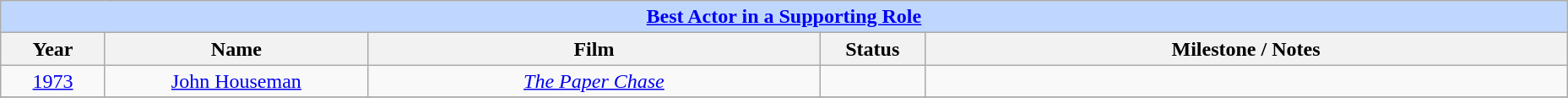<table class="wikitable" style="text-align: center">
<tr ---- bgcolor="#bfd7ff">
<td colspan=6 align=center><strong><a href='#'>Best Actor in a Supporting Role</a></strong></td>
</tr>
<tr ---- bgcolor="#ebf5ff">
<th style="width:075px;">Year</th>
<th style="width:200px;">Name</th>
<th style="width:350px;">Film</th>
<th style="width:075px;">Status</th>
<th style="width:500px;">Milestone / Notes</th>
</tr>
<tr>
<td><a href='#'>1973</a></td>
<td><a href='#'>John Houseman</a></td>
<td><em><a href='#'>The Paper Chase</a></em></td>
<td></td>
<td></td>
</tr>
<tr>
</tr>
</table>
